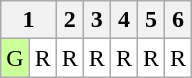<table class="wikitable" style="text-align:center;">
<tr>
<th colspan=2>1</th>
<th>2</th>
<th>3</th>
<th>4</th>
<th>5</th>
<th>6</th>
</tr>
<tr style="background:white;">
<td style="background:#cf9;">G</td>
<td>R</td>
<td>R</td>
<td>R</td>
<td>R</td>
<td>R</td>
<td>R</td>
</tr>
</table>
